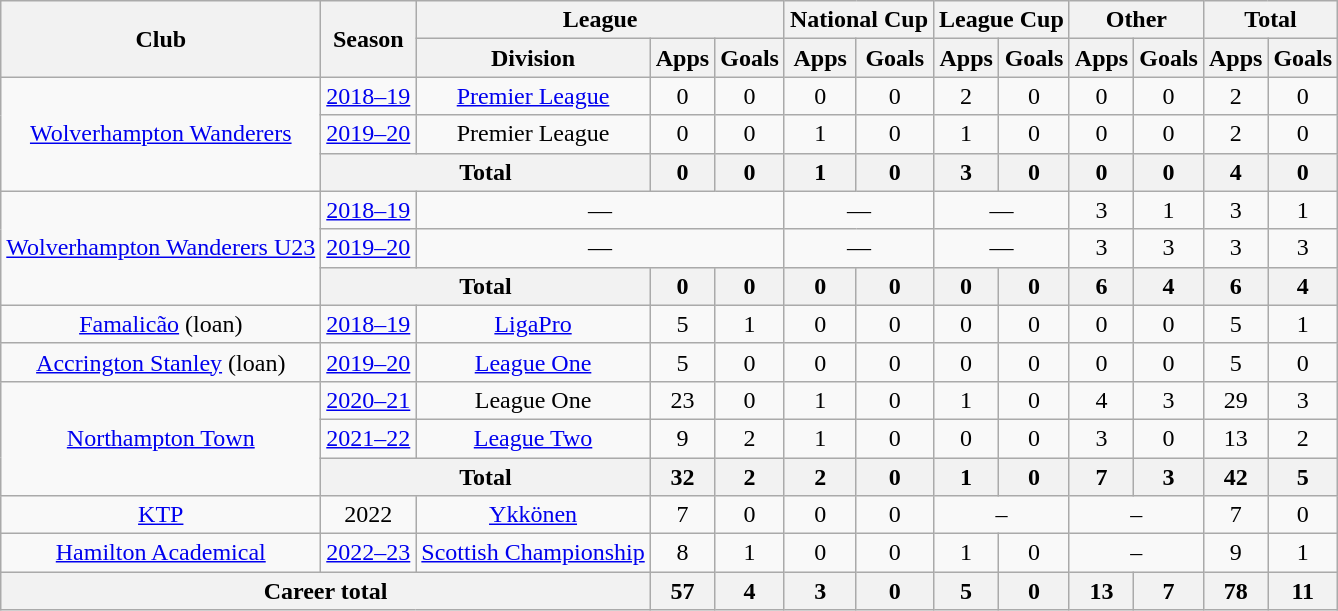<table class="wikitable" style="text-align:center">
<tr>
<th rowspan="2">Club</th>
<th rowspan="2">Season</th>
<th colspan="3">League</th>
<th colspan="2">National Cup</th>
<th colspan="2">League Cup</th>
<th colspan="2">Other</th>
<th colspan="2">Total</th>
</tr>
<tr>
<th>Division</th>
<th>Apps</th>
<th>Goals</th>
<th>Apps</th>
<th>Goals</th>
<th>Apps</th>
<th>Goals</th>
<th>Apps</th>
<th>Goals</th>
<th>Apps</th>
<th>Goals</th>
</tr>
<tr>
<td rowspan="3"><a href='#'>Wolverhampton Wanderers</a></td>
<td><a href='#'>2018–19</a></td>
<td><a href='#'>Premier League</a></td>
<td>0</td>
<td>0</td>
<td>0</td>
<td>0</td>
<td>2</td>
<td>0</td>
<td>0</td>
<td>0</td>
<td>2</td>
<td>0</td>
</tr>
<tr>
<td><a href='#'>2019–20</a></td>
<td>Premier League</td>
<td>0</td>
<td>0</td>
<td>1</td>
<td>0</td>
<td>1</td>
<td>0</td>
<td>0</td>
<td>0</td>
<td>2</td>
<td>0</td>
</tr>
<tr>
<th colspan="2">Total</th>
<th>0</th>
<th>0</th>
<th>1</th>
<th>0</th>
<th>3</th>
<th>0</th>
<th>0</th>
<th>0</th>
<th>4</th>
<th>0</th>
</tr>
<tr>
<td rowspan="3"><a href='#'>Wolverhampton Wanderers U23</a></td>
<td><a href='#'>2018–19</a></td>
<td colspan=3>—</td>
<td colspan="2">—</td>
<td colspan="2">—</td>
<td>3</td>
<td>1</td>
<td>3</td>
<td>1</td>
</tr>
<tr>
<td><a href='#'>2019–20</a></td>
<td colspan=3>—</td>
<td colspan="2">—</td>
<td colspan="2">—</td>
<td>3</td>
<td>3</td>
<td>3</td>
<td>3</td>
</tr>
<tr>
<th colspan="2">Total</th>
<th>0</th>
<th>0</th>
<th>0</th>
<th>0</th>
<th>0</th>
<th>0</th>
<th>6</th>
<th>4</th>
<th>6</th>
<th>4</th>
</tr>
<tr>
<td><a href='#'>Famalicão</a> (loan)</td>
<td><a href='#'>2018–19</a></td>
<td><a href='#'>LigaPro</a></td>
<td>5</td>
<td>1</td>
<td>0</td>
<td>0</td>
<td>0</td>
<td>0</td>
<td>0</td>
<td>0</td>
<td>5</td>
<td>1</td>
</tr>
<tr>
<td><a href='#'>Accrington Stanley</a> (loan)</td>
<td><a href='#'>2019–20</a></td>
<td><a href='#'>League One</a></td>
<td>5</td>
<td>0</td>
<td>0</td>
<td>0</td>
<td>0</td>
<td>0</td>
<td>0</td>
<td>0</td>
<td>5</td>
<td>0</td>
</tr>
<tr>
<td rowspan=3><a href='#'>Northampton Town</a></td>
<td><a href='#'>2020–21</a></td>
<td>League One</td>
<td>23</td>
<td>0</td>
<td>1</td>
<td>0</td>
<td>1</td>
<td>0</td>
<td>4</td>
<td>3</td>
<td>29</td>
<td>3</td>
</tr>
<tr>
<td><a href='#'>2021–22</a></td>
<td><a href='#'>League Two</a></td>
<td>9</td>
<td>2</td>
<td>1</td>
<td>0</td>
<td>0</td>
<td>0</td>
<td>3</td>
<td>0</td>
<td>13</td>
<td>2</td>
</tr>
<tr>
<th colspan=2>Total</th>
<th>32</th>
<th>2</th>
<th>2</th>
<th>0</th>
<th>1</th>
<th>0</th>
<th>7</th>
<th>3</th>
<th>42</th>
<th>5</th>
</tr>
<tr>
<td><a href='#'>KTP</a></td>
<td>2022</td>
<td><a href='#'>Ykkönen</a></td>
<td>7</td>
<td>0</td>
<td>0</td>
<td>0</td>
<td colspan=2>–</td>
<td colspan=2>–</td>
<td>7</td>
<td>0</td>
</tr>
<tr>
<td><a href='#'>Hamilton Academical</a></td>
<td><a href='#'>2022–23</a></td>
<td><a href='#'>Scottish Championship</a></td>
<td>8</td>
<td>1</td>
<td>0</td>
<td>0</td>
<td>1</td>
<td>0</td>
<td colspan=2>–</td>
<td>9</td>
<td>1</td>
</tr>
<tr>
<th colspan="3">Career total</th>
<th>57</th>
<th>4</th>
<th>3</th>
<th>0</th>
<th>5</th>
<th>0</th>
<th>13</th>
<th>7</th>
<th>78</th>
<th>11</th>
</tr>
</table>
